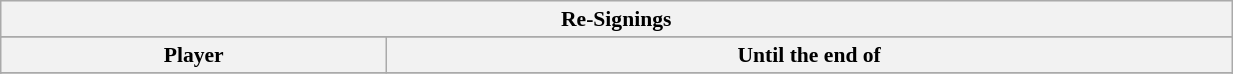<table class="wikitable" width="65%" style="font-size:90%">
<tr bgcolor="#efefef">
<th colspan=11>Re-Signings</th>
</tr>
<tr bgcolor="#efefef">
</tr>
<tr>
</tr>
<tr>
<th>Player</th>
<th>Until the end of</th>
</tr>
<tr>
</tr>
<tr>
</tr>
</table>
